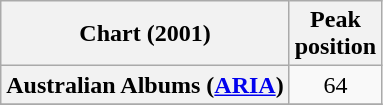<table class="wikitable sortable plainrowheaders">
<tr>
<th>Chart (2001)</th>
<th>Peak<br>position</th>
</tr>
<tr>
<th scope="row">Australian Albums (<a href='#'>ARIA</a>)</th>
<td align="center">64</td>
</tr>
<tr>
</tr>
</table>
